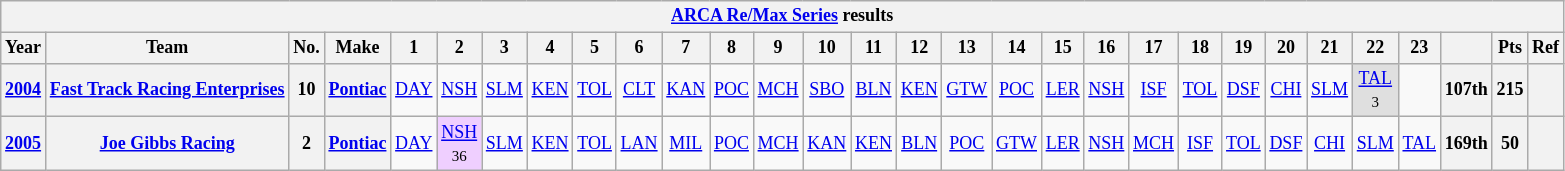<table class="wikitable" style="text-align:center; font-size:75%">
<tr>
<th colspan=30><a href='#'>ARCA Re/Max Series</a> results</th>
</tr>
<tr>
<th>Year</th>
<th>Team</th>
<th>No.</th>
<th>Make</th>
<th>1</th>
<th>2</th>
<th>3</th>
<th>4</th>
<th>5</th>
<th>6</th>
<th>7</th>
<th>8</th>
<th>9</th>
<th>10</th>
<th>11</th>
<th>12</th>
<th>13</th>
<th>14</th>
<th>15</th>
<th>16</th>
<th>17</th>
<th>18</th>
<th>19</th>
<th>20</th>
<th>21</th>
<th>22</th>
<th>23</th>
<th></th>
<th>Pts</th>
<th>Ref</th>
</tr>
<tr>
<th><a href='#'>2004</a></th>
<th><a href='#'>Fast Track Racing Enterprises</a></th>
<th>10</th>
<th><a href='#'>Pontiac</a></th>
<td><a href='#'>DAY</a></td>
<td><a href='#'>NSH</a></td>
<td><a href='#'>SLM</a></td>
<td><a href='#'>KEN</a></td>
<td><a href='#'>TOL</a></td>
<td><a href='#'>CLT</a></td>
<td><a href='#'>KAN</a></td>
<td><a href='#'>POC</a></td>
<td><a href='#'>MCH</a></td>
<td><a href='#'>SBO</a></td>
<td><a href='#'>BLN</a></td>
<td><a href='#'>KEN</a></td>
<td><a href='#'>GTW</a></td>
<td><a href='#'>POC</a></td>
<td><a href='#'>LER</a></td>
<td><a href='#'>NSH</a></td>
<td><a href='#'>ISF</a></td>
<td><a href='#'>TOL</a></td>
<td><a href='#'>DSF</a></td>
<td><a href='#'>CHI</a></td>
<td><a href='#'>SLM</a></td>
<td style="background:#DFDFDF;"><a href='#'>TAL</a><br><small>3</small></td>
<td></td>
<th>107th</th>
<th>215</th>
<th></th>
</tr>
<tr>
<th><a href='#'>2005</a></th>
<th><a href='#'>Joe Gibbs Racing</a></th>
<th>2</th>
<th><a href='#'>Pontiac</a></th>
<td><a href='#'>DAY</a></td>
<td style="background:#EFCFFF;"><a href='#'>NSH</a><br><small>36</small></td>
<td><a href='#'>SLM</a></td>
<td><a href='#'>KEN</a></td>
<td><a href='#'>TOL</a></td>
<td><a href='#'>LAN</a></td>
<td><a href='#'>MIL</a></td>
<td><a href='#'>POC</a></td>
<td><a href='#'>MCH</a></td>
<td><a href='#'>KAN</a></td>
<td><a href='#'>KEN</a></td>
<td><a href='#'>BLN</a></td>
<td><a href='#'>POC</a></td>
<td><a href='#'>GTW</a></td>
<td><a href='#'>LER</a></td>
<td><a href='#'>NSH</a></td>
<td><a href='#'>MCH</a></td>
<td><a href='#'>ISF</a></td>
<td><a href='#'>TOL</a></td>
<td><a href='#'>DSF</a></td>
<td><a href='#'>CHI</a></td>
<td><a href='#'>SLM</a></td>
<td><a href='#'>TAL</a></td>
<th>169th</th>
<th>50</th>
<th></th>
</tr>
</table>
